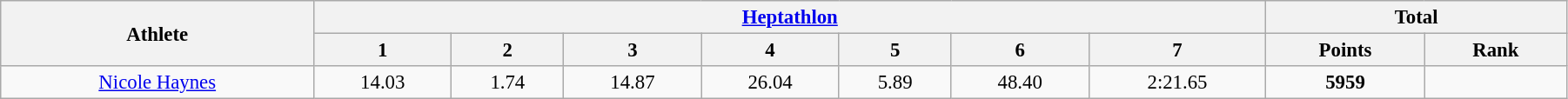<table class="wikitable" style="font-size:95%; text-align:center;" width="95%">
<tr>
<th rowspan="2">Athlete</th>
<th colspan="7"><a href='#'>Heptathlon</a></th>
<th colspan="2">Total</th>
</tr>
<tr>
<th>1</th>
<th>2</th>
<th>3</th>
<th>4</th>
<th>5</th>
<th>6</th>
<th>7</th>
<th>Points</th>
<th>Rank</th>
</tr>
<tr>
<td width=20%><a href='#'>Nicole Haynes</a></td>
<td>14.03</td>
<td>1.74</td>
<td>14.87</td>
<td>26.04</td>
<td>5.89</td>
<td>48.40</td>
<td>2:21.65</td>
<td><strong>5959</strong></td>
<td></td>
</tr>
</table>
